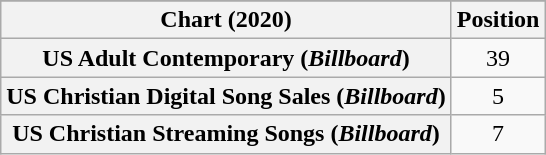<table class="wikitable plainrowheaders" style="text-align:center">
<tr>
</tr>
<tr>
<th scope="col">Chart (2020)</th>
<th scope="col">Position</th>
</tr>
<tr>
<th scope="row">US Adult Contemporary (<em>Billboard</em>)</th>
<td>39</td>
</tr>
<tr>
<th scope="row">US Christian Digital Song Sales (<em>Billboard</em>)</th>
<td>5</td>
</tr>
<tr>
<th scope="row">US Christian Streaming Songs (<em>Billboard</em>)</th>
<td>7</td>
</tr>
</table>
